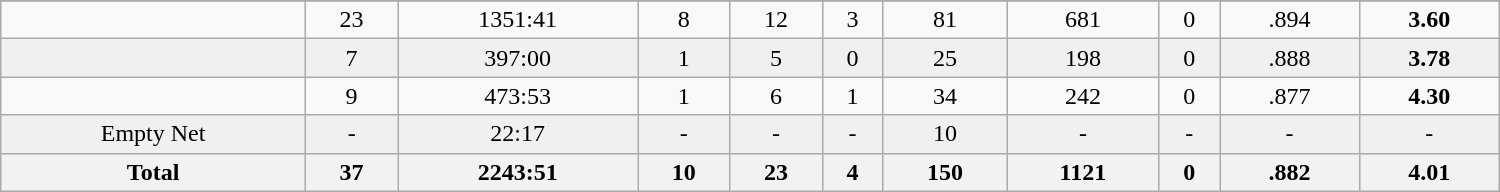<table class="wikitable sortable" width ="1000">
<tr align="center">
</tr>
<tr align="center" bgcolor="">
<td></td>
<td>23</td>
<td>1351:41</td>
<td>8</td>
<td>12</td>
<td>3</td>
<td>81</td>
<td>681</td>
<td>0</td>
<td>.894</td>
<td><strong>3.60</strong></td>
</tr>
<tr align="center" bgcolor="f0f0f0">
<td></td>
<td>7</td>
<td>397:00</td>
<td>1</td>
<td>5</td>
<td>0</td>
<td>25</td>
<td>198</td>
<td>0</td>
<td>.888</td>
<td><strong>3.78</strong></td>
</tr>
<tr align="center" bgcolor="">
<td></td>
<td>9</td>
<td>473:53</td>
<td>1</td>
<td>6</td>
<td>1</td>
<td>34</td>
<td>242</td>
<td>0</td>
<td>.877</td>
<td><strong>4.30</strong></td>
</tr>
<tr align="center" bgcolor="f0f0f0">
<td>Empty Net</td>
<td>-</td>
<td>22:17</td>
<td>-</td>
<td>-</td>
<td>-</td>
<td>10</td>
<td>-</td>
<td>-</td>
<td>-</td>
<td>-</td>
</tr>
<tr>
<th>Total</th>
<th>37</th>
<th>2243:51</th>
<th>10</th>
<th>23</th>
<th>4</th>
<th>150</th>
<th>1121</th>
<th>0</th>
<th>.882</th>
<th>4.01</th>
</tr>
</table>
